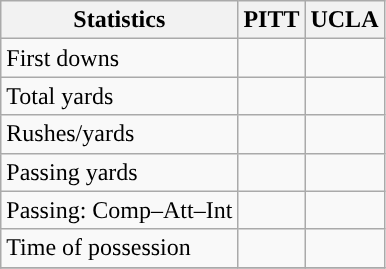<table class="wikitable" style="float: left;">
<tr>
<th>Statistics</th>
<th>PITT</th>
<th>UCLA</th>
</tr>
<tr>
<td>First downs</td>
<td></td>
<td></td>
</tr>
<tr>
<td>Total yards</td>
<td></td>
<td></td>
</tr>
<tr>
<td>Rushes/yards</td>
<td></td>
<td></td>
</tr>
<tr>
<td>Passing yards</td>
<td></td>
<td></td>
</tr>
<tr>
<td>Passing: Comp–Att–Int</td>
<td></td>
<td></td>
</tr>
<tr>
<td>Time of possession</td>
<td></td>
<td></td>
</tr>
<tr>
</tr>
</table>
